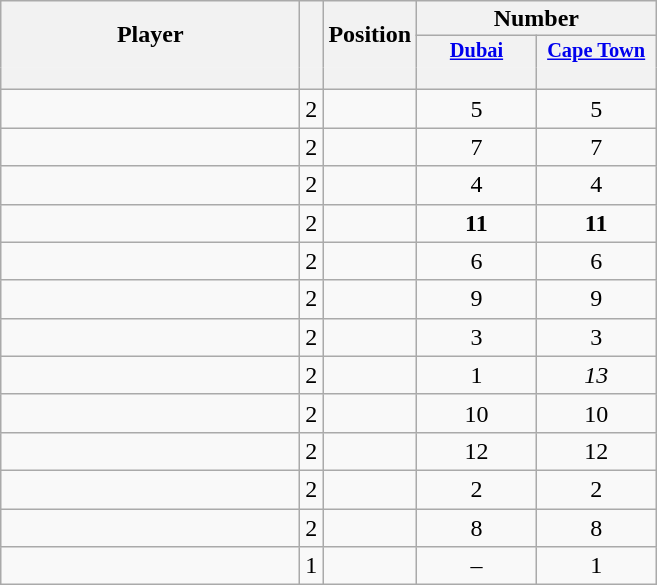<table class="wikitable sortable" style="text-align:center;">
<tr>
<th rowspan=2 style="border-bottom:0px; width:12em;">Player</th>
<th rowspan=2 style="border-bottom:0px;"></th>
<th rowspan=2 style="border-bottom:0px;">Position</th>
<th colspan=2 style="padding:2px;">Number</th>
</tr>
<tr>
<th style="vertical-align:top;width:5.5em;border-bottom:1px solid transparent;padding:2px;font-size:85%;"><a href='#'>Dubai</a></th>
<th style="vertical-align:top;width:5.5em;border-bottom:1px solid transparent;padding:2px;font-size:85%;"><a href='#'>Cape Town</a></th>
</tr>
<tr style="line-height:8px;">
<th style="border-top:1px solid transparent;"></th>
<th style="border-top:1px solid transparent;"> </th>
<th style="border-top:1px solid transparent;"> </th>
<th data-sort-type="number" style="border-top:0px;"></th>
<th data-sort-type="number" style="border-top:0px;"></th>
</tr>
<tr>
<td align=left></td>
<td>2</td>
<td> </td>
<td>5</td>
<td>5</td>
</tr>
<tr>
<td align=left></td>
<td>2</td>
<td> </td>
<td>7</td>
<td>7</td>
</tr>
<tr>
<td align=left></td>
<td>2</td>
<td> </td>
<td>4</td>
<td>4</td>
</tr>
<tr>
<td align=left></td>
<td>2</td>
<td> </td>
<td><strong>11</strong></td>
<td><strong>11</strong></td>
</tr>
<tr>
<td align=left></td>
<td>2</td>
<td> </td>
<td>6</td>
<td>6</td>
</tr>
<tr>
<td align=left></td>
<td>2</td>
<td> </td>
<td>9</td>
<td>9</td>
</tr>
<tr>
<td align=left></td>
<td>2</td>
<td> </td>
<td>3</td>
<td>3</td>
</tr>
<tr>
<td align=left></td>
<td>2</td>
<td> </td>
<td>1</td>
<td><em>13 </em></td>
</tr>
<tr>
<td align=left></td>
<td>2</td>
<td> </td>
<td>10</td>
<td>10</td>
</tr>
<tr>
<td align=left></td>
<td>2</td>
<td> </td>
<td>12</td>
<td>12</td>
</tr>
<tr>
<td align=left></td>
<td>2</td>
<td> </td>
<td>2</td>
<td>2</td>
</tr>
<tr>
<td align=left></td>
<td>2</td>
<td> </td>
<td>8</td>
<td>8</td>
</tr>
<tr>
<td align=left></td>
<td>1</td>
<td> </td>
<td>–</td>
<td>1</td>
</tr>
</table>
